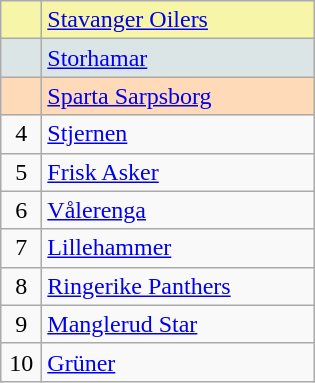<table class="wikitable" style="width:210px;">
<tr style="background:#F7F6A8;">
<td align=center style="width:20px;"></td>
<td><a href='#'>Stavanger Oilers</a></td>
</tr>
<tr style="background:#DCE5E5;">
<td align=center></td>
<td><a href='#'>Storhamar</a></td>
</tr>
<tr style="background:#FFDAB9;">
<td align=center></td>
<td><a href='#'>Sparta Sarpsborg</a></td>
</tr>
<tr>
<td align=center>4</td>
<td><a href='#'>Stjernen</a></td>
</tr>
<tr>
<td align=center>5</td>
<td><a href='#'>Frisk Asker</a></td>
</tr>
<tr>
<td align=center>6</td>
<td><a href='#'>Vålerenga</a></td>
</tr>
<tr>
<td align=center>7</td>
<td><a href='#'>Lillehammer</a></td>
</tr>
<tr>
<td align=center>8</td>
<td><a href='#'>Ringerike Panthers</a></td>
</tr>
<tr>
<td align=center>9</td>
<td><a href='#'>Manglerud Star</a></td>
</tr>
<tr>
<td align=center>10</td>
<td><a href='#'>Grüner</a></td>
</tr>
</table>
